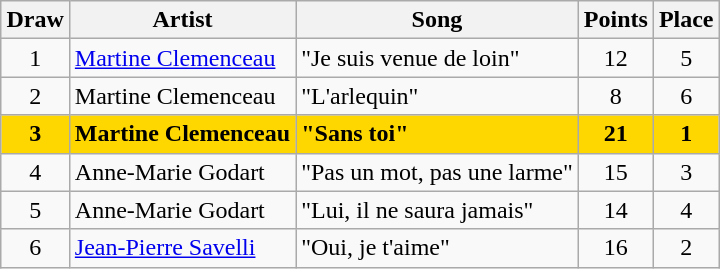<table class="sortable wikitable" style="margin: 1em auto 1em auto; text-align:center">
<tr>
<th>Draw</th>
<th>Artist</th>
<th>Song</th>
<th>Points</th>
<th>Place</th>
</tr>
<tr>
<td>1</td>
<td align="left"><a href='#'>Martine Clemenceau</a></td>
<td align="left">"Je suis venue de loin"</td>
<td>12</td>
<td>5</td>
</tr>
<tr>
<td>2</td>
<td align="left">Martine Clemenceau</td>
<td align="left">"L'arlequin"</td>
<td>8</td>
<td>6</td>
</tr>
<tr style="font-weight:bold; background:gold;">
<td>3</td>
<td align="left">Martine Clemenceau</td>
<td align="left">"<strong>Sans toi</strong>"</td>
<td><strong>21</strong></td>
<td><strong>1</strong></td>
</tr>
<tr>
<td>4</td>
<td align="left">Anne-Marie Godart</td>
<td align="left">"Pas un mot, pas une larme"</td>
<td>15</td>
<td>3</td>
</tr>
<tr>
<td>5</td>
<td align="left">Anne-Marie Godart</td>
<td align="left">"Lui, il ne saura jamais"</td>
<td>14</td>
<td>4</td>
</tr>
<tr>
<td>6</td>
<td align="left"><a href='#'>Jean-Pierre Savelli</a></td>
<td align="left">"Oui, je t'aime"</td>
<td>16</td>
<td>2</td>
</tr>
</table>
